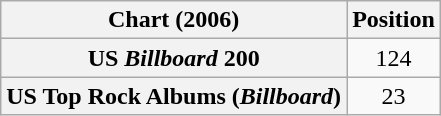<table class="wikitable sortable plainrowheaders" style="text-align:center">
<tr>
<th scope="col">Chart (2006)</th>
<th scope="col">Position</th>
</tr>
<tr>
<th scope="row">US <em>Billboard</em> 200</th>
<td>124</td>
</tr>
<tr>
<th scope="row">US Top Rock Albums (<em>Billboard</em>)</th>
<td>23</td>
</tr>
</table>
